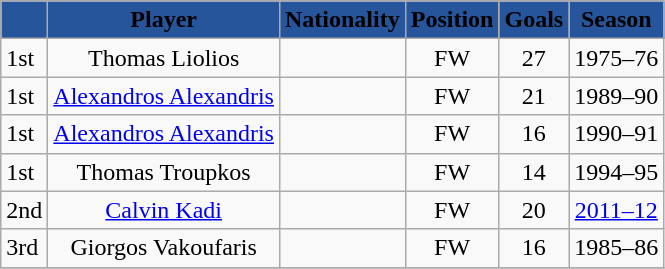<table class="wikitable" style="text-align:center;margin-left:1em">
<tr>
<th style="background:#26559B;"><span></span></th>
<th style="background:#26559B;"><span>Player</span></th>
<th style="background:#26559B;"><span>Nationality</span></th>
<th style="background:#26559B;"><span>Position</span></th>
<th style="background:#26559B;"><span>Goals</span></th>
<th style="background:#26559B;"><span>Season</span></th>
</tr>
<tr>
<td align="left" 1>1st</td>
<td>Thomas Liolios</td>
<td></td>
<td Forward (association football)>FW</td>
<td>27</td>
<td>1975–76</td>
</tr>
<tr>
<td align="left" 1>1st</td>
<td><a href='#'>Alexandros Alexandris</a></td>
<td></td>
<td Forward (association football)>FW</td>
<td>21</td>
<td>1989–90</td>
</tr>
<tr>
<td align="left" 1>1st</td>
<td><a href='#'>Alexandros Alexandris</a></td>
<td></td>
<td Forward (association football)>FW</td>
<td>16</td>
<td>1990–91</td>
</tr>
<tr>
<td align="left" 1>1st</td>
<td>Thomas Troupkos</td>
<td></td>
<td Forward (association football)>FW</td>
<td>14</td>
<td>1994–95</td>
</tr>
<tr>
<td align="left" 1>2nd</td>
<td><a href='#'>Calvin Kadi</a></td>
<td></td>
<td Forward (association football)>FW</td>
<td>20</td>
<td><a href='#'>2011–12</a></td>
</tr>
<tr>
<td align="left" 1>3rd</td>
<td>Giorgos Vakoufaris</td>
<td></td>
<td Forward (association football)>FW</td>
<td>16</td>
<td>1985–86</td>
</tr>
<tr>
</tr>
</table>
